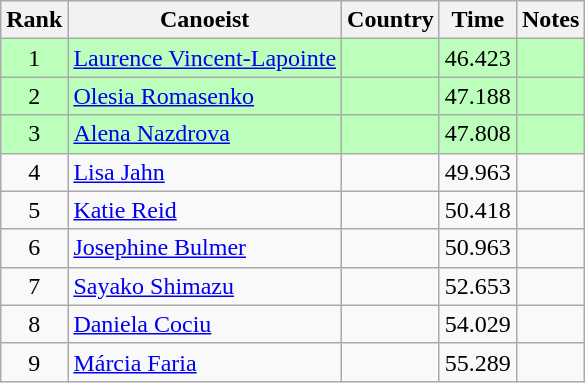<table class="wikitable" style="text-align:center">
<tr>
<th>Rank</th>
<th>Canoeist</th>
<th>Country</th>
<th>Time</th>
<th>Notes</th>
</tr>
<tr bgcolor=bbffbb>
<td>1</td>
<td align="left"><a href='#'>Laurence Vincent-Lapointe</a></td>
<td align="left"></td>
<td>46.423</td>
<td></td>
</tr>
<tr bgcolor=bbffbb>
<td>2</td>
<td align="left"><a href='#'>Olesia Romasenko</a></td>
<td align="left"></td>
<td>47.188</td>
<td></td>
</tr>
<tr bgcolor=bbffbb>
<td>3</td>
<td align="left"><a href='#'>Alena Nazdrova</a></td>
<td align="left"></td>
<td>47.808</td>
<td></td>
</tr>
<tr>
<td>4</td>
<td align="left"><a href='#'>Lisa Jahn</a></td>
<td align="left"></td>
<td>49.963</td>
<td></td>
</tr>
<tr>
<td>5</td>
<td align="left"><a href='#'>Katie Reid</a></td>
<td align="left"></td>
<td>50.418</td>
<td></td>
</tr>
<tr>
<td>6</td>
<td align="left"><a href='#'>Josephine Bulmer</a></td>
<td align="left"></td>
<td>50.963</td>
<td></td>
</tr>
<tr>
<td>7</td>
<td align="left"><a href='#'>Sayako Shimazu</a></td>
<td align="left"></td>
<td>52.653</td>
<td></td>
</tr>
<tr>
<td>8</td>
<td align="left"><a href='#'>Daniela Cociu</a></td>
<td align="left"></td>
<td>54.029</td>
<td></td>
</tr>
<tr>
<td>9</td>
<td align="left"><a href='#'>Márcia Faria</a></td>
<td align="left"></td>
<td>55.289</td>
<td></td>
</tr>
</table>
